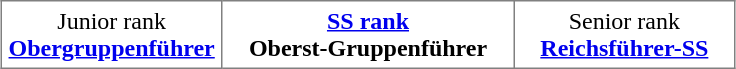<table class="toccolours" border="1" cellpadding="4" cellspacing="0" style="border-collapse: collapse; margin: 0.5em auto; clear: both;">
<tr>
<td width="30%" align="center">Junior rank<br><strong><a href='#'>Obergruppenführer</a></strong></td>
<td width="40%" align="center"><strong><a href='#'>SS rank</a></strong><br><strong>Oberst-Gruppenführer</strong></td>
<td width="30%" align="center">Senior rank<br><strong><a href='#'>Reichsführer-SS</a></strong></td>
</tr>
</table>
